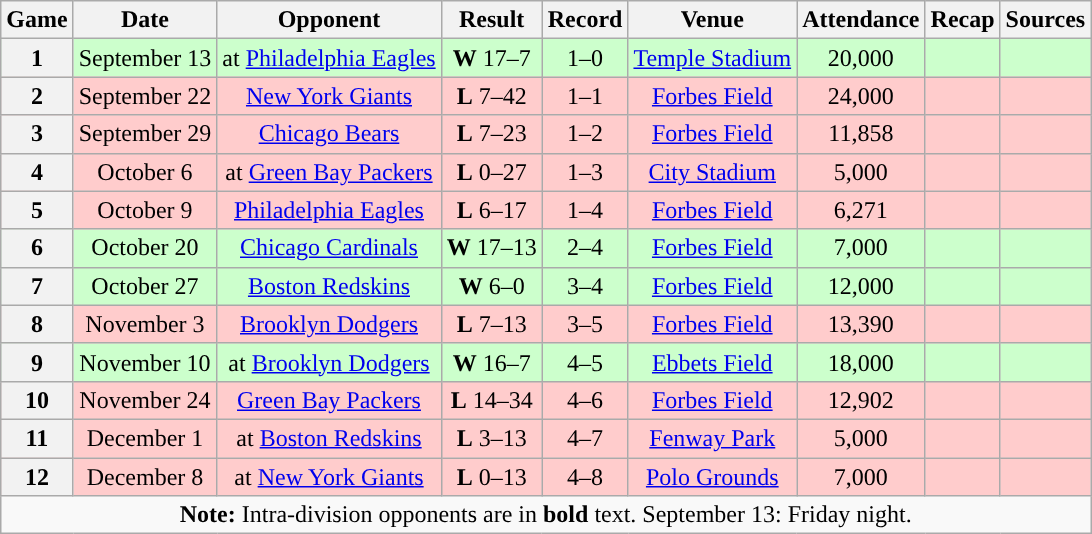<table class="wikitable" style="text-align:center">
<tr>
<th>Game</th>
<th>Date</th>
<th>Opponent</th>
<th>Result</th>
<th>Record</th>
<th>Venue</th>
<th>Attendance</th>
<th>Recap</th>
<th>Sources</th>
</tr>
<tr style="background:#cfc">
<th>1</th>
<td>September 13</td>
<td>at <a href='#'>Philadelphia Eagles</a></td>
<td><strong>W</strong> 17–7</td>
<td>1–0</td>
<td><a href='#'>Temple Stadium</a></td>
<td>20,000</td>
<td></td>
<td></td>
</tr>
<tr style="background:#fcc">
<th>2</th>
<td>September 22</td>
<td><a href='#'>New York Giants</a></td>
<td><strong>L</strong> 7–42</td>
<td>1–1</td>
<td><a href='#'>Forbes Field</a></td>
<td>24,000</td>
<td></td>
<td></td>
</tr>
<tr style="background:#fcc">
<th>3</th>
<td>September 29</td>
<td><a href='#'>Chicago Bears</a></td>
<td><strong>L</strong> 7–23</td>
<td>1–2</td>
<td><a href='#'>Forbes Field</a></td>
<td>11,858</td>
<td></td>
<td></td>
</tr>
<tr style="background:#fcc">
<th>4</th>
<td>October 6</td>
<td>at <a href='#'>Green Bay Packers</a></td>
<td><strong>L</strong> 0–27</td>
<td>1–3</td>
<td><a href='#'>City Stadium</a></td>
<td>5,000</td>
<td></td>
<td></td>
</tr>
<tr style="background:#fcc">
<th>5</th>
<td>October 9</td>
<td><a href='#'>Philadelphia Eagles</a></td>
<td><strong>L</strong> 6–17</td>
<td>1–4</td>
<td><a href='#'>Forbes Field</a></td>
<td>6,271</td>
<td></td>
<td></td>
</tr>
<tr style="background:#cfc">
<th>6</th>
<td>October 20</td>
<td><a href='#'>Chicago Cardinals</a></td>
<td><strong>W</strong> 17–13</td>
<td>2–4</td>
<td><a href='#'>Forbes Field</a></td>
<td>7,000</td>
<td></td>
<td></td>
</tr>
<tr style="background:#cfc">
<th>7</th>
<td>October 27</td>
<td><a href='#'>Boston Redskins</a></td>
<td><strong>W</strong> 6–0</td>
<td>3–4</td>
<td><a href='#'>Forbes Field</a></td>
<td>12,000</td>
<td></td>
<td></td>
</tr>
<tr style="background:#fcc">
<th>8</th>
<td>November 3</td>
<td><a href='#'>Brooklyn Dodgers</a></td>
<td><strong>L</strong> 7–13</td>
<td>3–5</td>
<td><a href='#'>Forbes Field</a></td>
<td>13,390</td>
<td></td>
<td></td>
</tr>
<tr style="background:#cfc">
<th>9</th>
<td>November 10</td>
<td>at <a href='#'>Brooklyn Dodgers</a></td>
<td><strong>W</strong> 16–7</td>
<td>4–5</td>
<td><a href='#'>Ebbets Field</a></td>
<td>18,000</td>
<td></td>
<td></td>
</tr>
<tr style="background:#fcc">
<th>10</th>
<td>November 24</td>
<td><a href='#'>Green Bay Packers</a></td>
<td><strong>L</strong> 14–34</td>
<td>4–6</td>
<td><a href='#'>Forbes Field</a></td>
<td>12,902</td>
<td></td>
<td></td>
</tr>
<tr style="background:#fcc">
<th>11</th>
<td>December 1</td>
<td>at <a href='#'>Boston Redskins</a></td>
<td><strong>L</strong> 3–13</td>
<td>4–7</td>
<td><a href='#'>Fenway Park</a></td>
<td>5,000</td>
<td></td>
<td></td>
</tr>
<tr style="background:#fcc">
<th>12</th>
<td>December 8</td>
<td>at <a href='#'>New York Giants</a></td>
<td><strong>L</strong> 0–13</td>
<td>4–8</td>
<td><a href='#'>Polo Grounds</a></td>
<td>7,000</td>
<td></td>
<td></td>
</tr>
<tr>
<td colspan="10"><strong>Note:</strong> Intra-division opponents are in <strong>bold</strong> text. September 13: Friday night.</td>
</tr>
</table>
